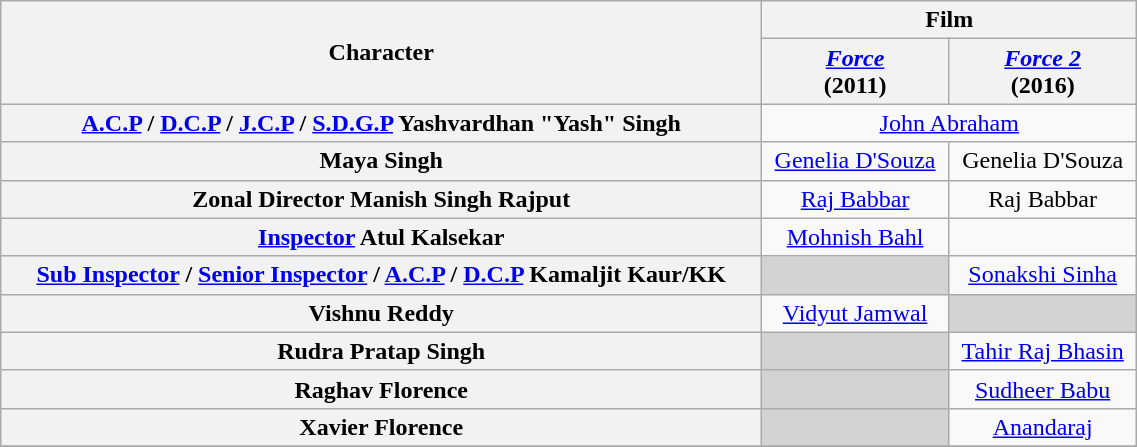<table class="wikitable" style="text-align:center;" width="60%">
<tr>
<th rowspan="2">Character</th>
<th colspan="2">Film</th>
</tr>
<tr>
<th width:20%;"><em><a href='#'>Force</a></em> <br>(2011)</th>
<th width:20%;"><em><a href='#'>Force 2</a></em> <br>(2016)</th>
</tr>
<tr>
<th><a href='#'>A.C.P</a> / <a href='#'>D.C.P</a> / <a href='#'>J.C.P</a> / <a href='#'>S.D.G.P</a> Yashvardhan "Yash" Singh</th>
<td colspan="2"><a href='#'>John Abraham</a></td>
</tr>
<tr>
<th>Maya Singh</th>
<td><a href='#'>Genelia D'Souza</a></td>
<td>Genelia D'Souza<br></td>
</tr>
<tr>
<th>Zonal Director Manish Singh Rajput</th>
<td><a href='#'>Raj Babbar</a></td>
<td>Raj Babbar<br></td>
</tr>
<tr>
<th><a href='#'>Inspector</a> Atul Kalsekar</th>
<td><a href='#'>Mohnish Bahl</a></td>
<td></td>
</tr>
<tr>
<th><a href='#'>Sub Inspector</a> / <a href='#'>Senior Inspector</a> / <a href='#'>A.C.P</a> / <a href='#'>D.C.P</a> Kamaljit Kaur/KK</th>
<td style="background:#d3d3d3;"></td>
<td><a href='#'>Sonakshi Sinha</a></td>
</tr>
<tr>
<th>Vishnu Reddy</th>
<td><a href='#'>Vidyut Jamwal</a></td>
<td style="background:#d3d3d3;"></td>
</tr>
<tr>
<th>Rudra Pratap Singh</th>
<td style="background:#d3d3d3;"></td>
<td><a href='#'>Tahir Raj Bhasin</a></td>
</tr>
<tr>
<th>Raghav Florence</th>
<td style="background:#d3d3d3;"></td>
<td><a href='#'>Sudheer Babu</a></td>
</tr>
<tr>
<th>Xavier Florence</th>
<td style="background:#d3d3d3;"></td>
<td><a href='#'>Anandaraj</a></td>
</tr>
<tr>
</tr>
</table>
